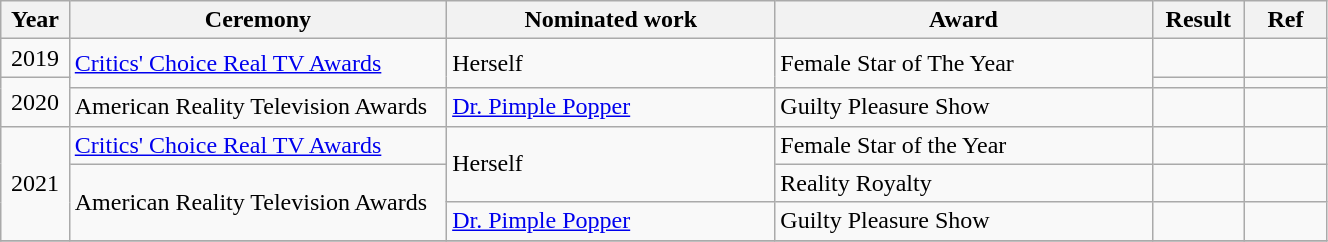<table class="wikitable" style="width:70%;">
<tr>
<th style="width:3%;">Year</th>
<th style="width:23%;">Ceremony</th>
<th style="width:20%;">Nominated work</th>
<th style="width:23%;">Award</th>
<th style="width:5%;">Result</th>
<th style="width:5%;">Ref</th>
</tr>
<tr>
<td align="center">2019</td>
<td rowspan="2"><a href='#'>Critics' Choice Real TV Awards</a></td>
<td rowspan="2">Herself</td>
<td rowspan="2">Female Star of The Year</td>
<td></td>
<td></td>
</tr>
<tr>
<td rowspan="2" align="center">2020</td>
<td></td>
<td></td>
</tr>
<tr>
<td>American Reality Television Awards</td>
<td><a href='#'>Dr. Pimple Popper</a></td>
<td>Guilty Pleasure Show</td>
<td></td>
<td></td>
</tr>
<tr>
<td rowspan="3" align="center">2021</td>
<td><a href='#'>Critics' Choice Real TV Awards</a></td>
<td rowspan="2">Herself</td>
<td Female Star of The Year>Female Star of the Year</td>
<td></td>
<td></td>
</tr>
<tr>
<td rowspan="2">American Reality Television Awards</td>
<td>Reality Royalty</td>
<td></td>
<td></td>
</tr>
<tr>
<td><a href='#'>Dr. Pimple Popper</a></td>
<td>Guilty Pleasure Show</td>
<td></td>
<td></td>
</tr>
<tr>
</tr>
</table>
